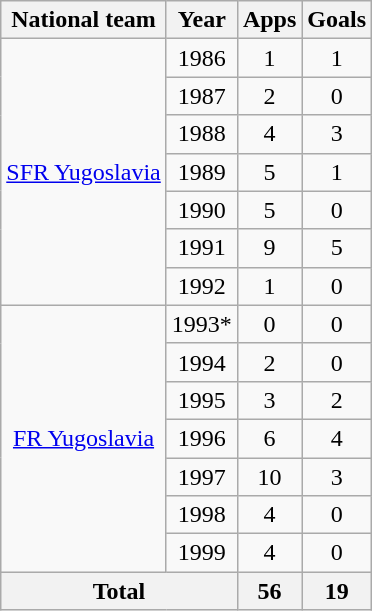<table class="wikitable" style="text-align:center">
<tr>
<th>National team</th>
<th>Year</th>
<th>Apps</th>
<th>Goals</th>
</tr>
<tr>
<td rowspan="7"><a href='#'>SFR Yugoslavia</a></td>
<td>1986</td>
<td>1</td>
<td>1</td>
</tr>
<tr>
<td>1987</td>
<td>2</td>
<td>0</td>
</tr>
<tr>
<td>1988</td>
<td>4</td>
<td>3</td>
</tr>
<tr>
<td>1989</td>
<td>5</td>
<td>1</td>
</tr>
<tr>
<td>1990</td>
<td>5</td>
<td>0</td>
</tr>
<tr>
<td>1991</td>
<td>9</td>
<td>5</td>
</tr>
<tr>
<td>1992</td>
<td>1</td>
<td>0</td>
</tr>
<tr>
<td rowspan="7"><a href='#'>FR Yugoslavia</a></td>
<td>1993*</td>
<td>0</td>
<td>0</td>
</tr>
<tr>
<td>1994</td>
<td>2</td>
<td>0</td>
</tr>
<tr>
<td>1995</td>
<td>3</td>
<td>2</td>
</tr>
<tr>
<td>1996</td>
<td>6</td>
<td>4</td>
</tr>
<tr>
<td>1997</td>
<td>10</td>
<td>3</td>
</tr>
<tr>
<td>1998</td>
<td>4</td>
<td>0</td>
</tr>
<tr>
<td>1999</td>
<td>4</td>
<td>0</td>
</tr>
<tr>
<th colspan="2">Total</th>
<th>56</th>
<th>19</th>
</tr>
</table>
